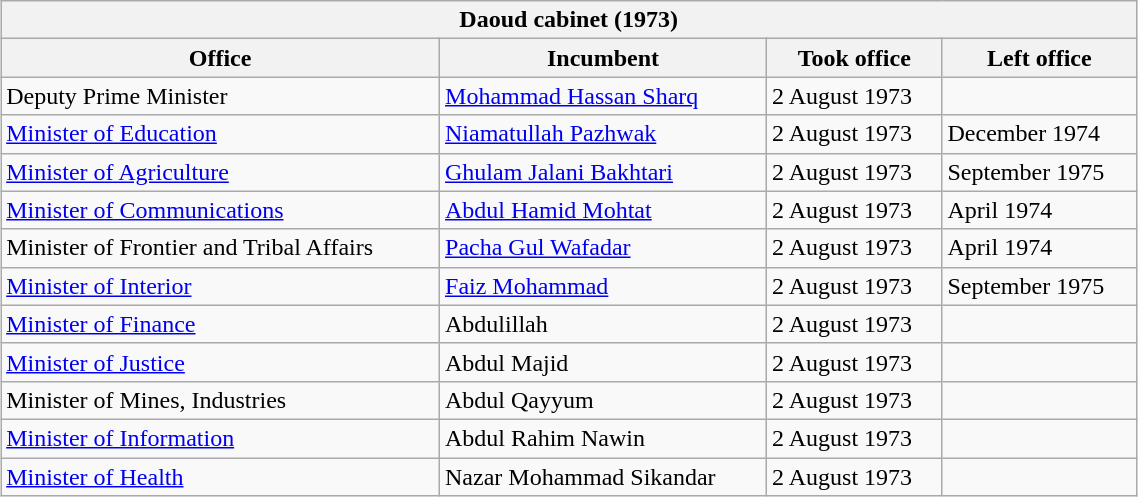<table class="wikitable collapsible collapsed" width=60% style="float:right; margin:0 15px;">
<tr>
<th colspan="9" align="center">Daoud cabinet (1973)</th>
</tr>
<tr>
<th>Office</th>
<th>Incumbent</th>
<th>Took office</th>
<th>Left office</th>
</tr>
<tr>
<td>Deputy Prime Minister</td>
<td><a href='#'>Mohammad Hassan Sharq</a></td>
<td>2 August 1973</td>
<td></td>
</tr>
<tr>
<td><a href='#'>Minister of Education</a></td>
<td><a href='#'>Niamatullah Pazhwak</a></td>
<td>2 August 1973</td>
<td>December 1974</td>
</tr>
<tr>
<td><a href='#'>Minister of Agriculture</a></td>
<td><a href='#'>Ghulam Jalani Bakhtari</a></td>
<td>2 August 1973</td>
<td>September 1975</td>
</tr>
<tr>
<td><a href='#'>Minister of Communications</a></td>
<td><a href='#'>Abdul Hamid Mohtat</a></td>
<td>2 August 1973</td>
<td>April 1974</td>
</tr>
<tr>
<td>Minister of Frontier and Tribal Affairs</td>
<td><a href='#'>Pacha Gul Wafadar</a></td>
<td>2 August 1973</td>
<td>April 1974</td>
</tr>
<tr>
<td><a href='#'>Minister of Interior</a></td>
<td><a href='#'>Faiz Mohammad</a></td>
<td>2 August 1973</td>
<td>September 1975</td>
</tr>
<tr>
<td><a href='#'>Minister of Finance</a></td>
<td>Abdulillah</td>
<td>2 August 1973</td>
<td></td>
</tr>
<tr>
<td><a href='#'>Minister of Justice</a></td>
<td>Abdul Majid</td>
<td>2 August 1973</td>
<td></td>
</tr>
<tr>
<td>Minister of Mines, Industries</td>
<td>Abdul Qayyum</td>
<td>2 August 1973</td>
<td></td>
</tr>
<tr>
<td><a href='#'>Minister of Information</a></td>
<td>Abdul Rahim Nawin</td>
<td>2 August 1973</td>
<td></td>
</tr>
<tr>
<td><a href='#'>Minister of Health</a></td>
<td>Nazar Mohammad Sikandar</td>
<td>2 August 1973</td>
<td></td>
</tr>
</table>
